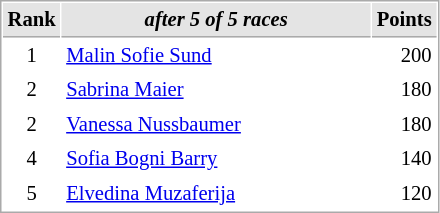<table cellspacing="1" cellpadding="3" style="border:1px solid #aaa; font-size:86%;">
<tr style="background:#e4e4e4;">
<th style="border-bottom:1px solid #aaa; width:10px;">Rank</th>
<th style="border-bottom:1px solid #aaa; width:200px; white-space:nowrap;"><em>after 5 of 5 races</em></th>
<th style="border-bottom:1px solid #aaa; width:20px;">Points</th>
</tr>
<tr>
<td style="text-align:center;">1</td>
<td> <a href='#'>Malin Sofie Sund</a></td>
<td align="right">200</td>
</tr>
<tr>
<td style="text-align:center;">2</td>
<td> <a href='#'>Sabrina Maier</a></td>
<td align="right">180</td>
</tr>
<tr>
<td style="text-align:center;">2</td>
<td> <a href='#'>Vanessa Nussbaumer</a></td>
<td align="right">180</td>
</tr>
<tr>
<td style="text-align:center;">4</td>
<td> <a href='#'>Sofia Bogni Barry</a></td>
<td align="right">140</td>
</tr>
<tr>
<td style="text-align:center;">5</td>
<td> <a href='#'>Elvedina Muzaferija</a></td>
<td align="right">120</td>
</tr>
</table>
